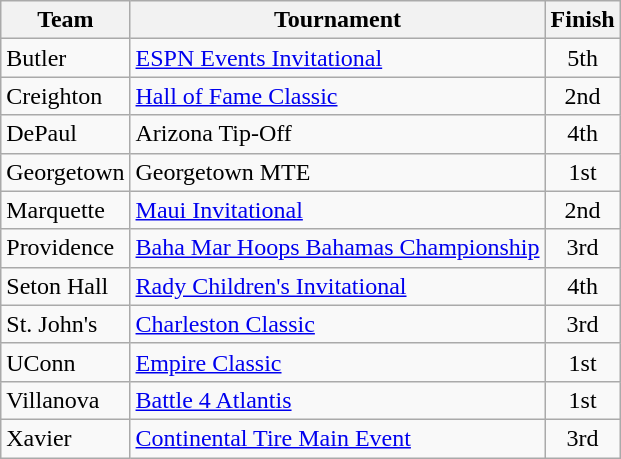<table class="wikitable">
<tr>
<th>Team</th>
<th>Tournament</th>
<th>Finish</th>
</tr>
<tr>
<td>Butler</td>
<td><a href='#'>ESPN Events Invitational</a></td>
<td align=center>5th</td>
</tr>
<tr>
<td>Creighton</td>
<td><a href='#'>Hall of Fame Classic</a></td>
<td align=center>2nd</td>
</tr>
<tr>
<td>DePaul</td>
<td>Arizona Tip-Off</td>
<td align=center>4th</td>
</tr>
<tr>
<td>Georgetown</td>
<td>Georgetown MTE</td>
<td align=center>1st</td>
</tr>
<tr>
<td>Marquette</td>
<td><a href='#'>Maui Invitational</a></td>
<td align=center>2nd</td>
</tr>
<tr>
<td>Providence</td>
<td><a href='#'>Baha Mar Hoops Bahamas Championship</a></td>
<td align=center>3rd</td>
</tr>
<tr>
<td>Seton Hall</td>
<td><a href='#'>Rady Children's Invitational</a></td>
<td align=center>4th</td>
</tr>
<tr>
<td>St. John's</td>
<td><a href='#'>Charleston Classic</a></td>
<td align=center>3rd</td>
</tr>
<tr>
<td>UConn</td>
<td><a href='#'>Empire Classic</a></td>
<td align=center>1st</td>
</tr>
<tr>
<td>Villanova</td>
<td><a href='#'>Battle 4 Atlantis</a></td>
<td align=center>1st</td>
</tr>
<tr>
<td>Xavier</td>
<td><a href='#'>Continental Tire Main Event</a></td>
<td align=center>3rd</td>
</tr>
</table>
